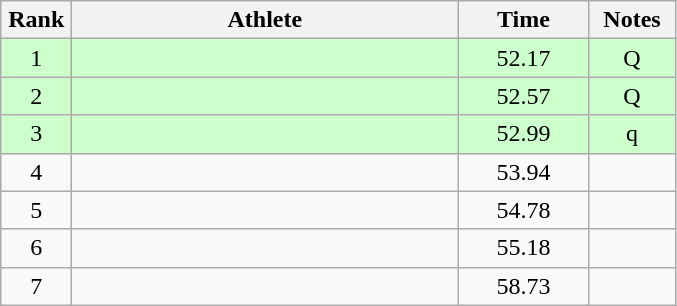<table class="wikitable" style="text-align:center">
<tr>
<th width=40>Rank</th>
<th width=250>Athlete</th>
<th width=80>Time</th>
<th width=50>Notes</th>
</tr>
<tr bgcolor=ccffcc>
<td>1</td>
<td align=left></td>
<td>52.17</td>
<td>Q</td>
</tr>
<tr bgcolor=ccffcc>
<td>2</td>
<td align=left></td>
<td>52.57</td>
<td>Q</td>
</tr>
<tr bgcolor=ccffcc>
<td>3</td>
<td align=left></td>
<td>52.99</td>
<td>q</td>
</tr>
<tr>
<td>4</td>
<td align=left></td>
<td>53.94</td>
<td></td>
</tr>
<tr>
<td>5</td>
<td align=left></td>
<td>54.78</td>
<td></td>
</tr>
<tr>
<td>6</td>
<td align=left></td>
<td>55.18</td>
<td></td>
</tr>
<tr>
<td>7</td>
<td align=left></td>
<td>58.73</td>
<td></td>
</tr>
</table>
